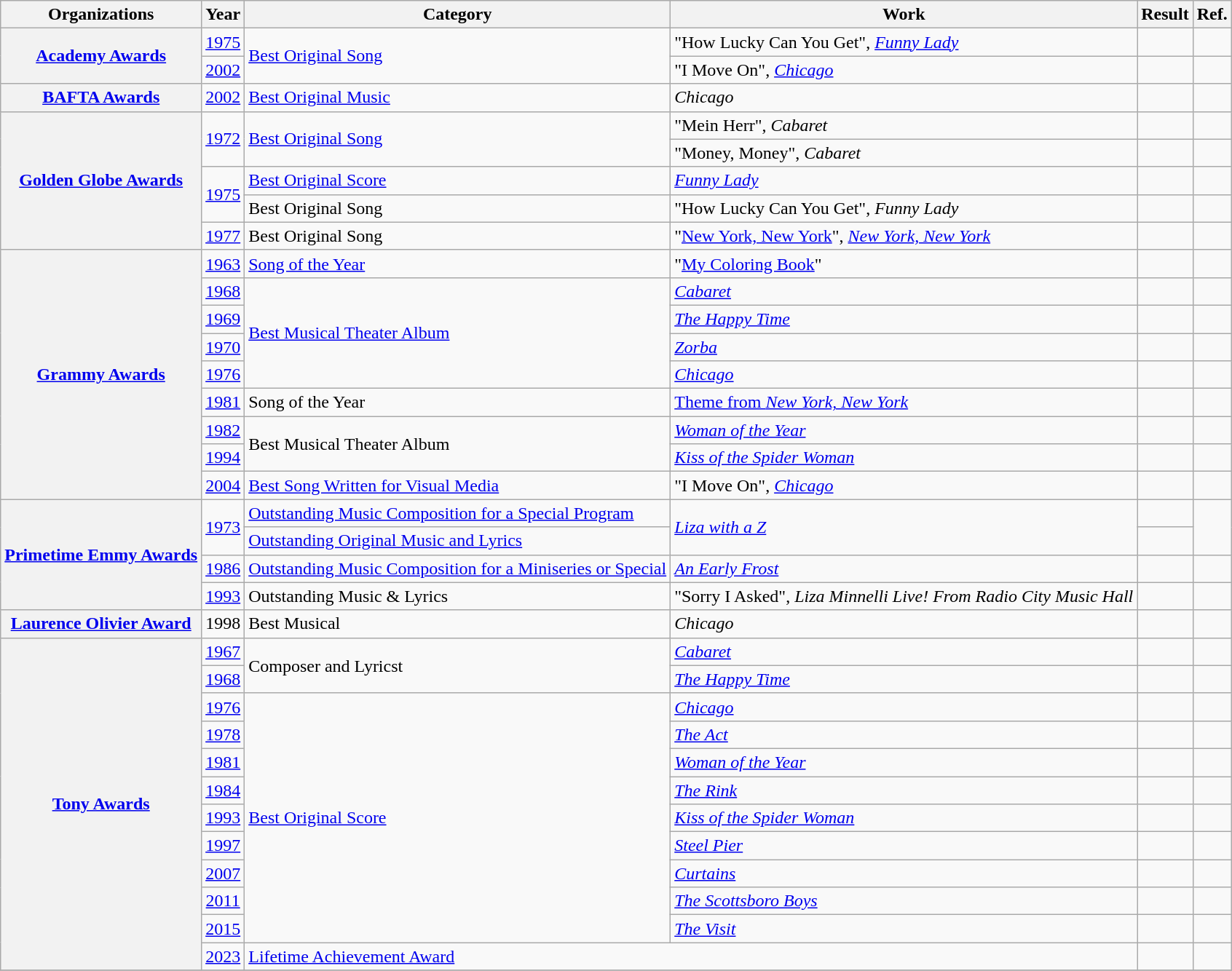<table class="wikitable sortable plainrowheaders">
<tr>
<th>Organizations</th>
<th>Year</th>
<th>Category</th>
<th>Work</th>
<th>Result</th>
<th class="unsortable">Ref.</th>
</tr>
<tr>
<th rowspan="2" scope="row"><a href='#'>Academy Awards</a></th>
<td style="text-align:center;"><a href='#'>1975</a></td>
<td rowspan=2><a href='#'>Best Original Song</a></td>
<td>"How Lucky Can You Get", <em><a href='#'>Funny Lady</a></em></td>
<td></td>
<td style="text-align:center;"></td>
</tr>
<tr>
<td style="text-align:center;"><a href='#'>2002</a></td>
<td>"I Move On", <em><a href='#'>Chicago</a></em></td>
<td></td>
<td style="text-align:center;"></td>
</tr>
<tr>
<th rowspan="1" scope="row"><a href='#'>BAFTA Awards</a></th>
<td style="text-align:center;"><a href='#'>2002</a></td>
<td><a href='#'>Best Original Music</a></td>
<td><em>Chicago</em></td>
<td></td>
<td style="text-align:center;"></td>
</tr>
<tr>
<th rowspan="5" scope="row"><a href='#'>Golden Globe Awards</a></th>
<td style="text-align:center;", rowspan=2><a href='#'>1972</a></td>
<td rowspan=2><a href='#'>Best Original Song</a></td>
<td>"Mein Herr", <em>Cabaret</em></td>
<td></td>
<td style="text-align:center;"></td>
</tr>
<tr>
<td>"Money, Money", <em>Cabaret</em></td>
<td></td>
<td style="text-align:center;"></td>
</tr>
<tr>
<td style="text-align:center;", rowspan=2><a href='#'>1975</a></td>
<td><a href='#'>Best Original Score</a></td>
<td><em><a href='#'>Funny Lady</a></em></td>
<td></td>
<td style="text-align:center;"></td>
</tr>
<tr>
<td>Best Original Song</td>
<td>"How Lucky Can You Get", <em>Funny Lady</em></td>
<td></td>
<td style="text-align:center;"></td>
</tr>
<tr>
<td style="text-align:center;"><a href='#'>1977</a></td>
<td>Best Original Song</td>
<td>"<a href='#'>New York, New York</a>", <em><a href='#'>New York, New York</a></em></td>
<td></td>
<td style="text-align:center;"></td>
</tr>
<tr>
<th rowspan="9" scope="row"><a href='#'>Grammy Awards</a></th>
<td style="text-align:center;"><a href='#'>1963</a></td>
<td><a href='#'>Song of the Year</a></td>
<td>"<a href='#'>My Coloring Book</a>"</td>
<td></td>
<td style="text-align:center;"></td>
</tr>
<tr>
<td style="text-align:center;"><a href='#'>1968</a></td>
<td rowspan=4><a href='#'>Best Musical Theater Album</a></td>
<td><em><a href='#'>Cabaret</a></em></td>
<td></td>
<td style="text-align:center;"></td>
</tr>
<tr>
<td style="text-align:center;"><a href='#'>1969</a></td>
<td><em><a href='#'>The Happy Time</a></em></td>
<td></td>
<td style="text-align:center;"></td>
</tr>
<tr>
<td style="text-align:center;"><a href='#'>1970</a></td>
<td><em><a href='#'>Zorba</a></em></td>
<td></td>
<td style="text-align:center;"></td>
</tr>
<tr>
<td style="text-align:center;"><a href='#'>1976</a></td>
<td><em><a href='#'>Chicago</a></em></td>
<td></td>
<td style="text-align:center;"></td>
</tr>
<tr>
<td style="text-align:center;"><a href='#'>1981</a></td>
<td>Song of the Year</td>
<td><a href='#'>Theme from <em>New York, New York</em></a></td>
<td></td>
<td style="text-align:center;"></td>
</tr>
<tr>
<td style="text-align:center;"><a href='#'>1982</a></td>
<td rowspan=2>Best Musical Theater Album</td>
<td><em><a href='#'>Woman of the Year</a></em></td>
<td></td>
<td style="text-align:center;"></td>
</tr>
<tr>
<td style="text-align:center;"><a href='#'>1994</a></td>
<td><em><a href='#'>Kiss of the Spider Woman</a></em></td>
<td></td>
<td style="text-align:center;"></td>
</tr>
<tr>
<td style="text-align:center;"><a href='#'>2004</a></td>
<td><a href='#'>Best Song Written for Visual Media</a></td>
<td>"I Move On", <em><a href='#'>Chicago</a></em></td>
<td></td>
<td style="text-align:center;"></td>
</tr>
<tr>
<th rowspan="4" scope="row"><a href='#'>Primetime Emmy Awards</a></th>
<td style="text-align:center;", rowspan=2><a href='#'>1973</a></td>
<td><a href='#'>Outstanding Music Composition for a Special Program</a></td>
<td rowspan=2><em><a href='#'>Liza with a Z</a></em></td>
<td></td>
<td style="text-align:center;", rowspan=2></td>
</tr>
<tr>
<td><a href='#'>Outstanding Original Music and Lyrics</a></td>
<td></td>
</tr>
<tr>
<td style="text-align:center;"><a href='#'>1986</a></td>
<td><a href='#'>Outstanding Music Composition for a Miniseries or Special</a></td>
<td><em><a href='#'>An Early Frost</a></em></td>
<td></td>
<td style="text-align:center;"></td>
</tr>
<tr>
<td style="text-align:center;"><a href='#'>1993</a></td>
<td>Outstanding Music & Lyrics</td>
<td>"Sorry I Asked", <em>Liza Minnelli Live! From Radio City Music Hall</em></td>
<td></td>
<td style="text-align:center;"></td>
</tr>
<tr>
<th rowspan="1" scope="row"><a href='#'>Laurence Olivier Award</a></th>
<td style="text-align:center;">1998</td>
<td>Best Musical</td>
<td><em>Chicago</em></td>
<td></td>
<td style="text-align:center;"></td>
</tr>
<tr>
<th rowspan="12" scope="row"><a href='#'>Tony Awards</a></th>
<td style="text-align:center;"><a href='#'>1967</a></td>
<td rowspan=2>Composer and Lyricst</td>
<td><em><a href='#'>Cabaret</a></em></td>
<td></td>
<td style="text-align:center;"></td>
</tr>
<tr>
<td style="text-align:center;"><a href='#'>1968</a></td>
<td><em><a href='#'>The Happy Time</a></em></td>
<td></td>
<td style="text-align:center;"></td>
</tr>
<tr>
<td style="text-align:center;"><a href='#'>1976</a></td>
<td rowspan=9><a href='#'>Best Original Score</a></td>
<td><em><a href='#'>Chicago</a></em></td>
<td></td>
<td style="text-align:center;"></td>
</tr>
<tr>
<td style="text-align:center;"><a href='#'>1978</a></td>
<td><em><a href='#'>The Act</a></em></td>
<td></td>
<td style="text-align:center;"></td>
</tr>
<tr>
<td style="text-align:center;"><a href='#'>1981</a></td>
<td><em><a href='#'>Woman of the Year</a></em></td>
<td></td>
<td style="text-align:center;"></td>
</tr>
<tr>
<td style="text-align:center;"><a href='#'>1984</a></td>
<td><em><a href='#'>The Rink</a></em></td>
<td></td>
<td style="text-align:center;"></td>
</tr>
<tr>
<td style="text-align:center;"><a href='#'>1993</a></td>
<td><em><a href='#'>Kiss of the Spider Woman</a></em></td>
<td></td>
<td style="text-align:center;"></td>
</tr>
<tr>
<td style="text-align:center;"><a href='#'>1997</a></td>
<td><em><a href='#'>Steel Pier</a></em></td>
<td></td>
<td style="text-align:center;"></td>
</tr>
<tr>
<td style="text-align:center;"><a href='#'>2007</a></td>
<td><em><a href='#'>Curtains</a></em></td>
<td></td>
<td style="text-align:center;"></td>
</tr>
<tr>
<td style="text-align:center;"><a href='#'>2011</a></td>
<td><em><a href='#'>The Scottsboro Boys</a></em></td>
<td></td>
<td style="text-align:center;"></td>
</tr>
<tr>
<td style="text-align:center;"><a href='#'>2015</a></td>
<td><em><a href='#'>The Visit</a></em></td>
<td></td>
<td style="text-align:center;"></td>
</tr>
<tr>
<td style="text-align:center;"><a href='#'>2023</a></td>
<td colspan=2><a href='#'>Lifetime Achievement Award</a></td>
<td></td>
<td style="text-align:center;"></td>
</tr>
<tr>
</tr>
</table>
